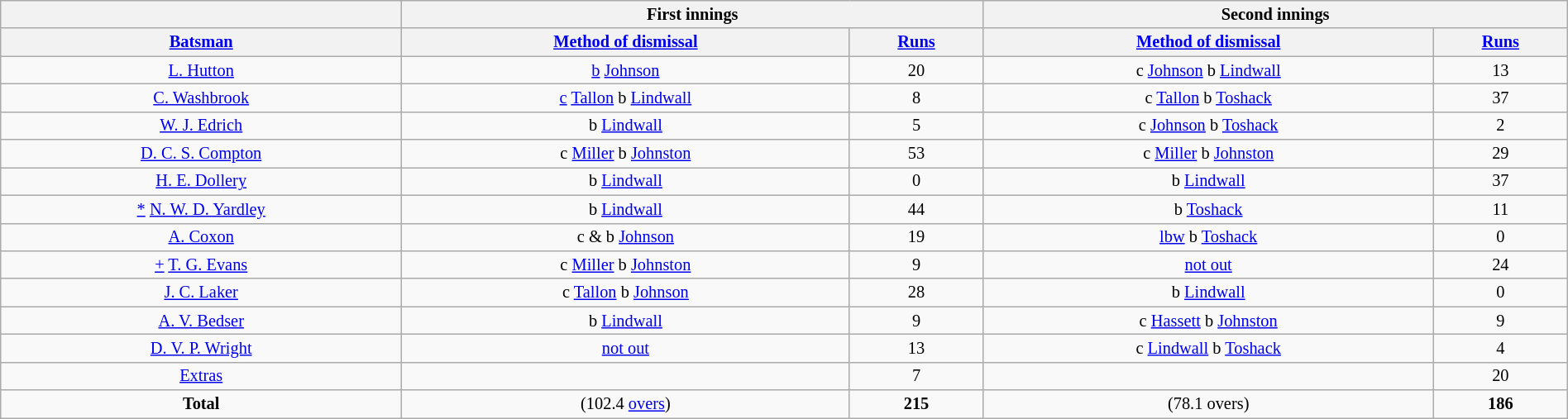<table class="wikitable" style="font-size: 85%; text-align: center; width: 100%;">
<tr>
<th colspan="1"></th>
<th colspan="2">First innings</th>
<th colspan="2">Second innings</th>
</tr>
<tr>
<th><a href='#'>Batsman</a></th>
<th><a href='#'>Method of dismissal</a></th>
<th><a href='#'>Runs</a></th>
<th><a href='#'>Method of dismissal</a></th>
<th><a href='#'>Runs</a></th>
</tr>
<tr>
<td><a href='#'>L. Hutton</a></td>
<td><a href='#'>b</a> <a href='#'>Johnson</a></td>
<td>20</td>
<td>c <a href='#'>Johnson</a> b <a href='#'>Lindwall</a></td>
<td>13</td>
</tr>
<tr>
<td><a href='#'>C. Washbrook</a></td>
<td><a href='#'>c</a> <a href='#'>Tallon</a> b <a href='#'>Lindwall</a></td>
<td>8</td>
<td>c <a href='#'>Tallon</a> b <a href='#'>Toshack</a></td>
<td>37</td>
</tr>
<tr>
<td><a href='#'>W. J. Edrich</a></td>
<td>b <a href='#'>Lindwall</a></td>
<td>5</td>
<td>c <a href='#'>Johnson</a> b <a href='#'>Toshack</a></td>
<td>2</td>
</tr>
<tr>
<td><a href='#'>D. C. S. Compton</a></td>
<td>c <a href='#'>Miller</a> b <a href='#'>Johnston</a></td>
<td>53</td>
<td>c <a href='#'>Miller</a> b <a href='#'>Johnston</a></td>
<td>29</td>
</tr>
<tr>
<td><a href='#'>H. E. Dollery</a></td>
<td>b <a href='#'>Lindwall</a></td>
<td>0</td>
<td>b <a href='#'>Lindwall</a></td>
<td>37</td>
</tr>
<tr>
<td><a href='#'>*</a> <a href='#'>N. W. D. Yardley</a></td>
<td>b <a href='#'>Lindwall</a></td>
<td>44</td>
<td>b <a href='#'>Toshack</a></td>
<td>11</td>
</tr>
<tr>
<td><a href='#'>A. Coxon</a></td>
<td>c & b <a href='#'>Johnson</a></td>
<td>19</td>
<td><a href='#'>lbw</a> b <a href='#'>Toshack</a></td>
<td>0</td>
</tr>
<tr>
<td><a href='#'>+</a> <a href='#'>T. G. Evans</a></td>
<td>c <a href='#'>Miller</a> b <a href='#'>Johnston</a></td>
<td>9</td>
<td><a href='#'>not out</a></td>
<td>24</td>
</tr>
<tr>
<td><a href='#'>J. C. Laker</a></td>
<td>c <a href='#'>Tallon</a> b <a href='#'>Johnson</a></td>
<td>28</td>
<td>b <a href='#'>Lindwall</a></td>
<td>0</td>
</tr>
<tr>
<td><a href='#'>A. V. Bedser</a></td>
<td>b <a href='#'>Lindwall</a></td>
<td>9</td>
<td>c <a href='#'>Hassett</a> b <a href='#'>Johnston</a></td>
<td>9</td>
</tr>
<tr>
<td><a href='#'>D. V. P. Wright</a></td>
<td><a href='#'>not out</a></td>
<td>13</td>
<td>c <a href='#'>Lindwall</a> b <a href='#'>Toshack</a></td>
<td>4</td>
</tr>
<tr>
<td><a href='#'>Extras</a></td>
<td></td>
<td>7</td>
<td></td>
<td>20</td>
</tr>
<tr>
<td><strong>Total</strong></td>
<td>(102.4 <a href='#'>overs</a>)</td>
<td><strong>215</strong></td>
<td>(78.1 overs)</td>
<td><strong>186</strong></td>
</tr>
</table>
